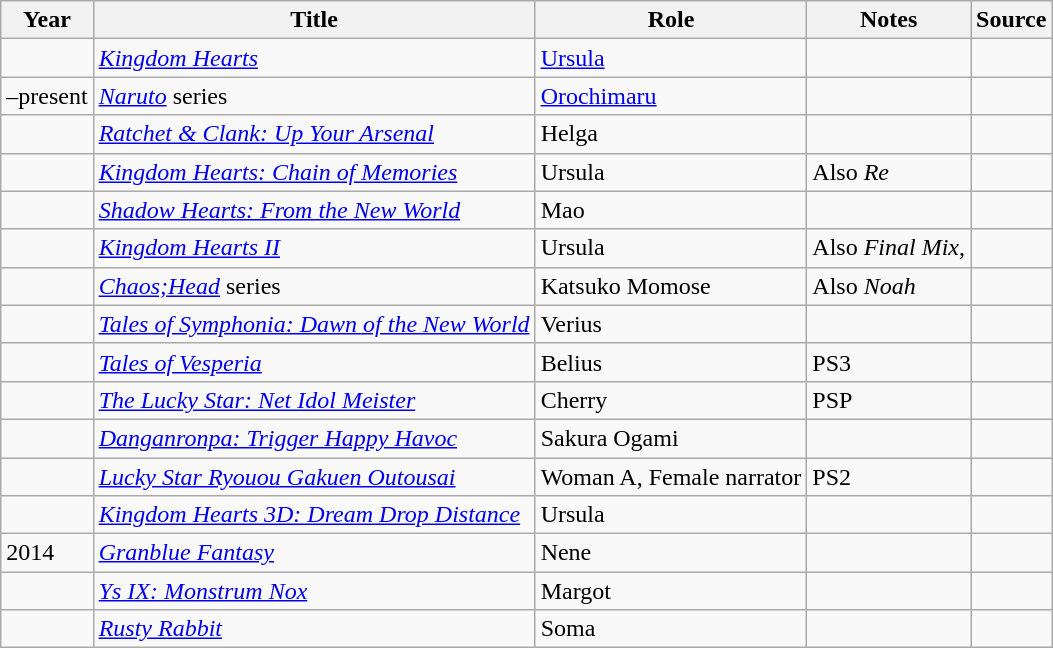<table class="wikitable sortable plainrowheaders">
<tr>
<th>Year</th>
<th>Title</th>
<th>Role</th>
<th class="unsortable">Notes</th>
<th class="unsortable">Source</th>
</tr>
<tr>
<td></td>
<td><em><a href='#'>Kingdom Hearts</a></em></td>
<td><a href='#'>Ursula</a></td>
<td></td>
<td></td>
</tr>
<tr>
<td>–present</td>
<td><em><a href='#'>Naruto</a></em> series</td>
<td><a href='#'>Orochimaru</a></td>
<td></td>
<td></td>
</tr>
<tr>
<td></td>
<td><em><a href='#'>Ratchet & Clank: Up Your Arsenal</a></em></td>
<td>Helga</td>
<td></td>
<td></td>
</tr>
<tr>
<td></td>
<td><em><a href='#'>Kingdom Hearts: Chain of Memories</a></em></td>
<td>Ursula</td>
<td>Also <em>Re</em></td>
<td></td>
</tr>
<tr>
<td></td>
<td><em><a href='#'>Shadow Hearts: From the New World</a></em></td>
<td>Mao</td>
<td></td>
<td></td>
</tr>
<tr>
<td></td>
<td><em><a href='#'>Kingdom Hearts II</a></em></td>
<td>Ursula</td>
<td>Also <em>Final Mix</em>,</td>
<td></td>
</tr>
<tr>
<td></td>
<td><em><a href='#'>Chaos;Head</a></em> series</td>
<td>Katsuko Momose</td>
<td>Also <em>Noah</em></td>
<td></td>
</tr>
<tr>
<td></td>
<td><em><a href='#'>Tales of Symphonia: Dawn of the New World</a></em></td>
<td>Verius</td>
<td></td>
<td></td>
</tr>
<tr>
<td></td>
<td><em><a href='#'>Tales of Vesperia</a></em></td>
<td>Belius</td>
<td>PS3</td>
<td></td>
</tr>
<tr>
<td></td>
<td><em><a href='#'>The Lucky Star: Net Idol Meister</a></em></td>
<td>Cherry</td>
<td>PSP</td>
<td></td>
</tr>
<tr>
<td></td>
<td><em><a href='#'>Danganronpa: Trigger Happy Havoc</a></em></td>
<td>Sakura Ogami</td>
<td></td>
<td></td>
</tr>
<tr>
<td></td>
<td><em><a href='#'>Lucky Star Ryouou Gakuen Outousai</a></em></td>
<td>Woman A, Female narrator</td>
<td>PS2</td>
<td></td>
</tr>
<tr>
<td></td>
<td><em><a href='#'>Kingdom Hearts 3D: Dream Drop Distance</a></em></td>
<td>Ursula</td>
<td></td>
<td></td>
</tr>
<tr>
<td>2014</td>
<td><em><a href='#'>Granblue Fantasy</a></em></td>
<td>Nene</td>
<td></td>
<td></td>
</tr>
<tr>
<td></td>
<td><em><a href='#'>Ys IX: Monstrum Nox</a></em></td>
<td>Margot</td>
<td></td>
<td></td>
</tr>
<tr>
<td></td>
<td><em><a href='#'>Rusty Rabbit</a></em></td>
<td>Soma</td>
<td></td>
<td></td>
</tr>
</table>
